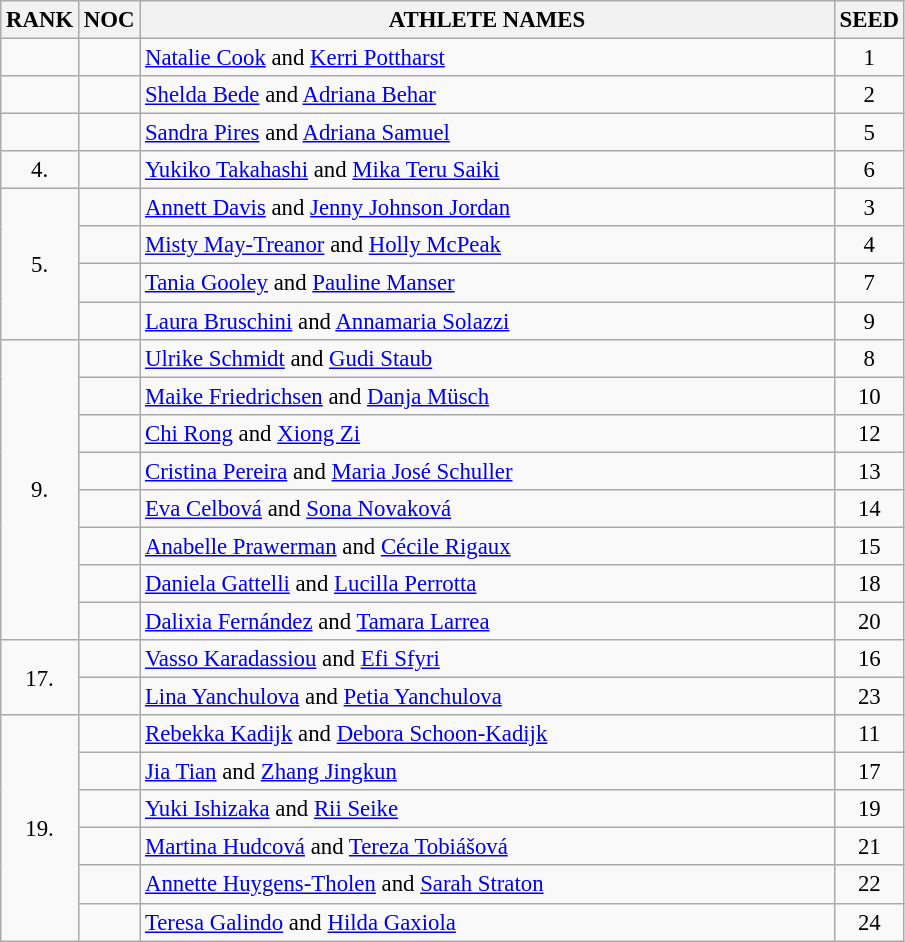<table class="wikitable" style="font-size:95%;">
<tr>
<th>RANK</th>
<th>NOC</th>
<th align="left" style="width: 30em">ATHLETE NAMES</th>
<th>SEED</th>
</tr>
<tr>
<td align="center"></td>
<td></td>
<td><a href='#'>Natalie Cook</a> and <a href='#'>Kerri Pottharst</a></td>
<td align="center">1</td>
</tr>
<tr>
<td align="center"></td>
<td></td>
<td><a href='#'>Shelda Bede</a> and <a href='#'>Adriana Behar</a></td>
<td align="center">2</td>
</tr>
<tr>
<td align="center"></td>
<td></td>
<td><a href='#'>Sandra Pires</a> and <a href='#'>Adriana Samuel</a></td>
<td align="center">5</td>
</tr>
<tr>
<td align="center">4.</td>
<td></td>
<td><a href='#'>Yukiko Takahashi</a> and <a href='#'>Mika Teru Saiki</a></td>
<td align="center">6</td>
</tr>
<tr>
<td rowspan=4 align="center">5.</td>
<td></td>
<td><a href='#'>Annett Davis</a> and <a href='#'>Jenny Johnson Jordan</a></td>
<td align="center">3</td>
</tr>
<tr>
<td></td>
<td><a href='#'>Misty May-Treanor</a> and <a href='#'>Holly McPeak</a></td>
<td align="center">4</td>
</tr>
<tr>
<td></td>
<td><a href='#'>Tania Gooley</a> and <a href='#'>Pauline Manser</a></td>
<td align="center">7</td>
</tr>
<tr>
<td></td>
<td><a href='#'>Laura Bruschini</a> and <a href='#'>Annamaria Solazzi</a></td>
<td align="center">9</td>
</tr>
<tr>
<td rowspan=8 align="center">9.</td>
<td></td>
<td><a href='#'>Ulrike Schmidt</a> and <a href='#'>Gudi Staub</a></td>
<td align="center">8</td>
</tr>
<tr>
<td></td>
<td><a href='#'>Maike Friedrichsen</a> and <a href='#'>Danja Müsch</a></td>
<td align="center">10</td>
</tr>
<tr>
<td></td>
<td><a href='#'>Chi Rong</a> and <a href='#'>Xiong Zi</a></td>
<td align="center">12</td>
</tr>
<tr>
<td></td>
<td><a href='#'>Cristina Pereira</a> and <a href='#'>Maria José Schuller</a></td>
<td align="center">13</td>
</tr>
<tr>
<td></td>
<td><a href='#'>Eva Celbová</a> and <a href='#'>Sona Novaková</a></td>
<td align="center">14</td>
</tr>
<tr>
<td></td>
<td><a href='#'>Anabelle Prawerman</a> and <a href='#'>Cécile Rigaux</a></td>
<td align="center">15</td>
</tr>
<tr>
<td></td>
<td><a href='#'>Daniela Gattelli</a> and <a href='#'>Lucilla Perrotta</a></td>
<td align="center">18</td>
</tr>
<tr>
<td></td>
<td><a href='#'>Dalixia Fernández</a> and <a href='#'>Tamara Larrea</a></td>
<td align="center">20</td>
</tr>
<tr>
<td rowspan=2 align="center">17.</td>
<td></td>
<td><a href='#'>Vasso Karadassiou</a> and <a href='#'>Efi Sfyri</a></td>
<td align="center">16</td>
</tr>
<tr>
<td></td>
<td><a href='#'>Lina Yanchulova</a> and <a href='#'>Petia Yanchulova</a></td>
<td align="center">23</td>
</tr>
<tr>
<td rowspan=6 align="center">19.</td>
<td></td>
<td><a href='#'>Rebekka Kadijk</a> and <a href='#'>Debora Schoon-Kadijk</a></td>
<td align="center">11</td>
</tr>
<tr>
<td></td>
<td><a href='#'>Jia Tian</a> and <a href='#'>Zhang Jingkun</a></td>
<td align="center">17</td>
</tr>
<tr>
<td></td>
<td><a href='#'>Yuki Ishizaka</a> and <a href='#'>Rii Seike</a></td>
<td align="center">19</td>
</tr>
<tr>
<td></td>
<td><a href='#'>Martina Hudcová</a> and <a href='#'>Tereza Tobiášová</a></td>
<td align="center">21</td>
</tr>
<tr>
<td></td>
<td><a href='#'>Annette Huygens-Tholen</a> and <a href='#'>Sarah Straton</a></td>
<td align="center">22</td>
</tr>
<tr>
<td></td>
<td><a href='#'>Teresa Galindo</a> and <a href='#'>Hilda Gaxiola</a></td>
<td align="center">24</td>
</tr>
</table>
